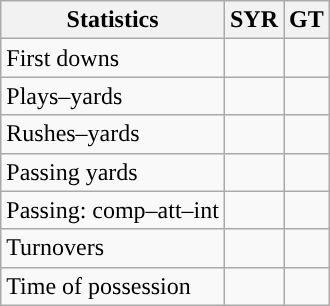<table class="wikitable" style="float:left">
<tr>
<th>Statistics</th>
<th>SYR</th>
<th>GT</th>
</tr>
<tr>
<td>First downs</td>
<td></td>
<td></td>
</tr>
<tr>
<td>Plays–yards</td>
<td></td>
<td></td>
</tr>
<tr>
<td>Rushes–yards</td>
<td></td>
<td></td>
</tr>
<tr>
<td>Passing yards</td>
<td></td>
<td></td>
</tr>
<tr>
<td>Passing: comp–att–int</td>
<td></td>
<td></td>
</tr>
<tr>
<td>Turnovers</td>
<td></td>
<td></td>
</tr>
<tr>
<td>Time of possession</td>
<td></td>
<td></td>
</tr>
</table>
